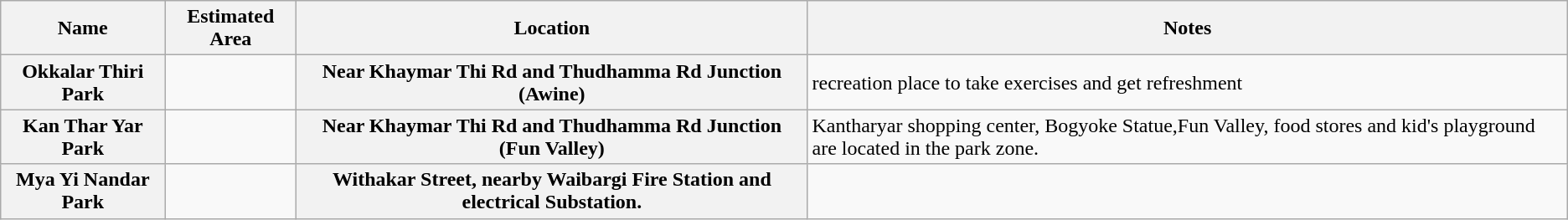<table class="wikitable sortable">
<tr>
<th>Name</th>
<th>Estimated Area</th>
<th>Location</th>
<th>Notes</th>
</tr>
<tr>
<th>Okkalar Thiri Park</th>
<td></td>
<th>Near Khaymar Thi Rd and Thudhamma Rd Junction (Awine)</th>
<td>recreation place to take exercises and get refreshment</td>
</tr>
<tr>
<th>Kan Thar Yar Park</th>
<td></td>
<th>Near Khaymar Thi Rd and Thudhamma Rd Junction (Fun Valley)</th>
<td>Kantharyar shopping center, Bogyoke Statue,Fun Valley, food stores and kid's playground are located in the park zone.</td>
</tr>
<tr>
<th>Mya Yi Nandar Park</th>
<td></td>
<th>Withakar Street, nearby Waibargi Fire Station and electrical Substation.</th>
<td></td>
</tr>
</table>
